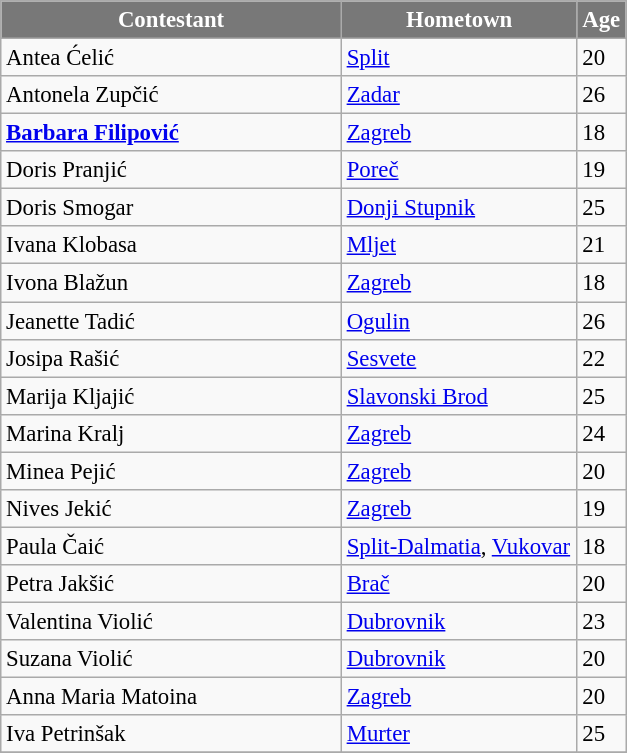<table class="wikitable sortable" style="font-size: 95%;">
<tr>
<th width="220" style="background-color:#787878;color:#FFFFFF;">Contestant</th>
<th width="150" style="background-color:#787878;color:#FFFFFF;">Hometown</th>
<th width="20" style="background-color:#787878;color:#FFFFFF;">Age</th>
</tr>
<tr>
<td>Antea Ćelić </td>
<td><a href='#'>Split</a></td>
<td>20</td>
</tr>
<tr>
<td>Antonela Zupčić </td>
<td><a href='#'>Zadar</a></td>
<td>26</td>
</tr>
<tr>
<td><strong><a href='#'>Barbara Filipović</a></strong> </td>
<td><a href='#'>Zagreb</a></td>
<td>18</td>
</tr>
<tr>
<td>Doris Pranjić </td>
<td><a href='#'>Poreč</a></td>
<td>19</td>
</tr>
<tr>
<td>Doris Smogar </td>
<td><a href='#'>Donji Stupnik</a></td>
<td>25</td>
</tr>
<tr>
<td>Ivana Klobasa </td>
<td><a href='#'>Mljet</a></td>
<td>21</td>
</tr>
<tr>
<td>Ivona Blažun </td>
<td><a href='#'>Zagreb</a></td>
<td>18</td>
</tr>
<tr>
<td>Jeanette Tadić </td>
<td><a href='#'>Ogulin</a></td>
<td>26</td>
</tr>
<tr>
<td>Josipa Rašić </td>
<td><a href='#'>Sesvete</a></td>
<td>22</td>
</tr>
<tr>
<td>Marija Kljajić </td>
<td><a href='#'>Slavonski Brod</a></td>
<td>25</td>
</tr>
<tr>
<td>Marina Kralj </td>
<td><a href='#'>Zagreb</a></td>
<td>24</td>
</tr>
<tr>
<td>Minea Pejić </td>
<td><a href='#'>Zagreb</a></td>
<td>20</td>
</tr>
<tr>
<td>Nives Jekić </td>
<td><a href='#'>Zagreb</a></td>
<td>19</td>
</tr>
<tr>
<td>Paula Čaić </td>
<td><a href='#'>Split-Dalmatia</a>, <a href='#'>Vukovar</a></td>
<td>18</td>
</tr>
<tr>
<td>Petra Jakšić </td>
<td><a href='#'>Brač</a></td>
<td>20</td>
</tr>
<tr>
<td>Valentina Violić </td>
<td><a href='#'>Dubrovnik</a></td>
<td>23</td>
</tr>
<tr>
<td>Suzana Violić </td>
<td><a href='#'>Dubrovnik</a></td>
<td>20</td>
</tr>
<tr>
<td>Anna Maria Matoina </td>
<td><a href='#'>Zagreb</a></td>
<td>20</td>
</tr>
<tr>
<td>Iva Petrinšak </td>
<td><a href='#'>Murter</a></td>
<td>25</td>
</tr>
<tr>
</tr>
</table>
